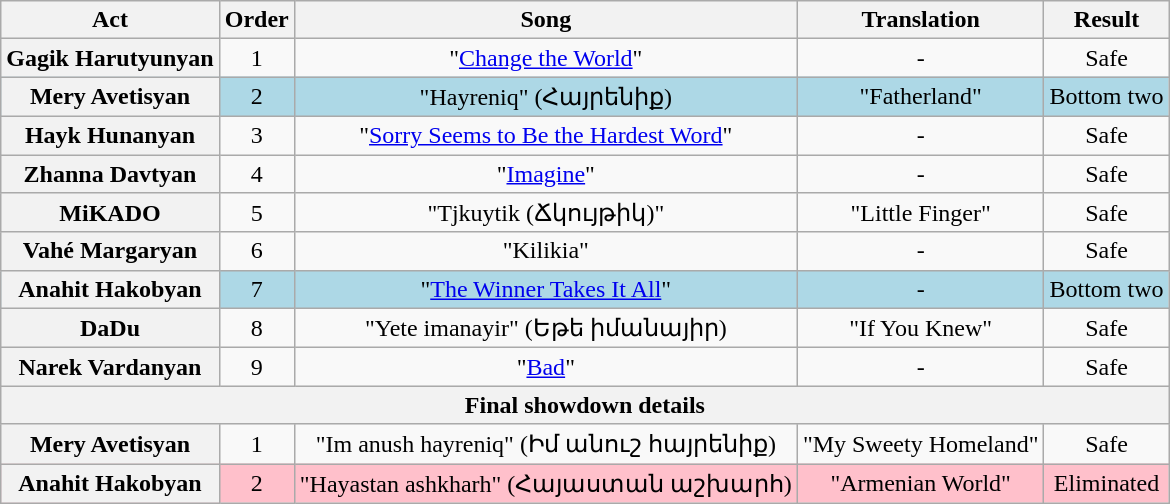<table class="wikitable plainrowheaders" style="text-align:center;">
<tr>
<th scope="col">Act</th>
<th scope="col">Order</th>
<th scope="col">Song</th>
<th scope="col">Translation</th>
<th scope="col">Result</th>
</tr>
<tr>
<th scope="row">Gagik Harutyunyan</th>
<td>1</td>
<td>"<a href='#'>Change the World</a>"</td>
<td>-</td>
<td>Safe</td>
</tr>
<tr style="background:lightblue;">
<th scope="row">Mery Avetisyan</th>
<td>2</td>
<td>"Hayreniq" (Հայրենիք)</td>
<td>"Fatherland"</td>
<td>Bottom two</td>
</tr>
<tr>
<th scope="row">Hayk Hunanyan</th>
<td>3</td>
<td>"<a href='#'>Sorry Seems to Be the Hardest Word</a>"</td>
<td>-</td>
<td>Safe</td>
</tr>
<tr>
<th scope="row">Zhanna Davtyan</th>
<td>4</td>
<td>"<a href='#'>Imagine</a>"</td>
<td>-</td>
<td>Safe</td>
</tr>
<tr>
<th scope="row">MiKADO</th>
<td>5</td>
<td>"Tjkuytik (Ճկույթիկ)"</td>
<td>"Little Finger"</td>
<td>Safe</td>
</tr>
<tr>
<th scope="row">Vahé Margaryan</th>
<td>6</td>
<td>"Kilikia"</td>
<td>-</td>
<td>Safe</td>
</tr>
<tr style="background:lightblue;">
<th scope="row">Anahit Hakobyan</th>
<td>7</td>
<td>"<a href='#'>The Winner Takes It All</a>"</td>
<td>-</td>
<td>Bottom two</td>
</tr>
<tr>
<th scope="row">DaDu</th>
<td>8</td>
<td>"Yete imanayir" (Եթե իմանայիր)</td>
<td>"If You Knew"</td>
<td>Safe</td>
</tr>
<tr>
<th scope="row">Narek Vardanyan</th>
<td>9</td>
<td>"<a href='#'>Bad</a>"</td>
<td>-</td>
<td>Safe</td>
</tr>
<tr>
<th colspan=5>Final showdown details</th>
</tr>
<tr>
<th scope=row>Mery Avetisyan</th>
<td>1</td>
<td>"Im anush hayreniq" (Իմ անուշ հայրենիք)</td>
<td>"My Sweety Homeland"</td>
<td>Safe</td>
</tr>
<tr style="background:pink;">
<th scope=row>Anahit Hakobyan</th>
<td>2</td>
<td>"Hayastan ashkharh" (Հայաստան աշխարհ)</td>
<td>"Armenian World"</td>
<td>Eliminated</td>
</tr>
</table>
